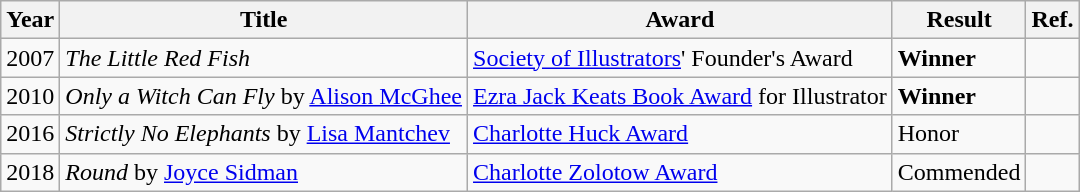<table class="wikitable">
<tr>
<th>Year</th>
<th>Title</th>
<th>Award</th>
<th>Result</th>
<th>Ref.</th>
</tr>
<tr>
<td>2007</td>
<td><em>The Little Red Fish</em></td>
<td><a href='#'>Society of Illustrators</a>' Founder's Award</td>
<td><strong>Winner</strong></td>
<td></td>
</tr>
<tr>
<td>2010</td>
<td><em>Only a Witch Can Fly</em> by <a href='#'>Alison McGhee</a></td>
<td><a href='#'>Ezra Jack Keats Book Award</a> for Illustrator</td>
<td><strong>Winner</strong></td>
<td></td>
</tr>
<tr>
<td>2016</td>
<td><em>Strictly No Elephants</em> by <a href='#'>Lisa Mantchev</a></td>
<td><a href='#'>Charlotte Huck Award</a></td>
<td>Honor</td>
<td></td>
</tr>
<tr>
<td>2018</td>
<td><em>Round</em> by <a href='#'>Joyce Sidman</a></td>
<td><a href='#'>Charlotte Zolotow Award</a></td>
<td>Commended</td>
<td></td>
</tr>
</table>
